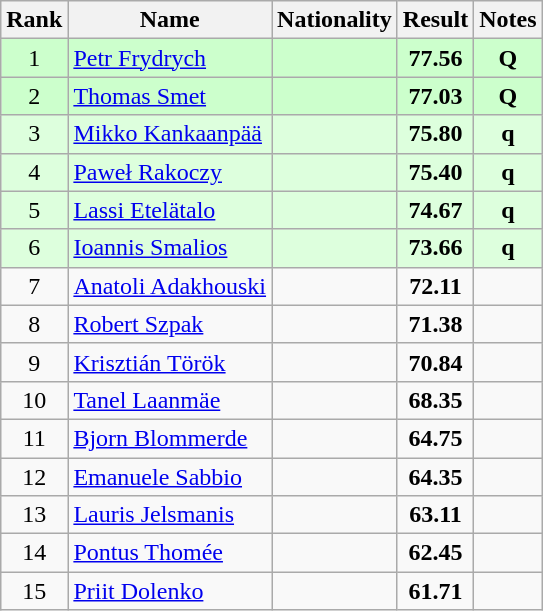<table class="wikitable sortable" style="text-align:center">
<tr>
<th>Rank</th>
<th>Name</th>
<th>Nationality</th>
<th>Result</th>
<th>Notes</th>
</tr>
<tr bgcolor=ccffcc>
<td>1</td>
<td align=left><a href='#'>Petr Frydrych</a></td>
<td align=left></td>
<td><strong>77.56</strong></td>
<td><strong>Q</strong></td>
</tr>
<tr bgcolor=ccffcc>
<td>2</td>
<td align=left><a href='#'>Thomas Smet</a></td>
<td align=left></td>
<td><strong>77.03</strong></td>
<td><strong>Q</strong></td>
</tr>
<tr bgcolor=ddffdd>
<td>3</td>
<td align=left><a href='#'>Mikko Kankaanpää</a></td>
<td align=left></td>
<td><strong>75.80</strong></td>
<td><strong>q</strong></td>
</tr>
<tr bgcolor=ddffdd>
<td>4</td>
<td align=left><a href='#'>Paweł Rakoczy</a></td>
<td align=left></td>
<td><strong>75.40</strong></td>
<td><strong>q</strong></td>
</tr>
<tr bgcolor=ddffdd>
<td>5</td>
<td align=left><a href='#'>Lassi Etelätalo</a></td>
<td align=left></td>
<td><strong>74.67</strong></td>
<td><strong>q</strong></td>
</tr>
<tr bgcolor=ddffdd>
<td>6</td>
<td align=left><a href='#'>Ioannis Smalios</a></td>
<td align=left></td>
<td><strong>73.66</strong></td>
<td><strong>q</strong></td>
</tr>
<tr>
<td>7</td>
<td align=left><a href='#'>Anatoli Adakhouski</a></td>
<td align=left></td>
<td><strong>72.11</strong></td>
<td></td>
</tr>
<tr>
<td>8</td>
<td align=left><a href='#'>Robert Szpak</a></td>
<td align=left></td>
<td><strong>71.38</strong></td>
<td></td>
</tr>
<tr>
<td>9</td>
<td align=left><a href='#'>Krisztián Török</a></td>
<td align=left></td>
<td><strong>70.84</strong></td>
<td></td>
</tr>
<tr>
<td>10</td>
<td align=left><a href='#'>Tanel Laanmäe</a></td>
<td align=left></td>
<td><strong>68.35</strong></td>
<td></td>
</tr>
<tr>
<td>11</td>
<td align=left><a href='#'>Bjorn Blommerde</a></td>
<td align=left></td>
<td><strong>64.75</strong></td>
<td></td>
</tr>
<tr>
<td>12</td>
<td align=left><a href='#'>Emanuele Sabbio</a></td>
<td align=left></td>
<td><strong>64.35</strong></td>
<td></td>
</tr>
<tr>
<td>13</td>
<td align=left><a href='#'>Lauris Jelsmanis</a></td>
<td align=left></td>
<td><strong>63.11</strong></td>
<td></td>
</tr>
<tr>
<td>14</td>
<td align=left><a href='#'>Pontus Thomée</a></td>
<td align=left></td>
<td><strong>62.45</strong></td>
<td></td>
</tr>
<tr>
<td>15</td>
<td align=left><a href='#'>Priit Dolenko</a></td>
<td align=left></td>
<td><strong>61.71</strong></td>
<td></td>
</tr>
</table>
